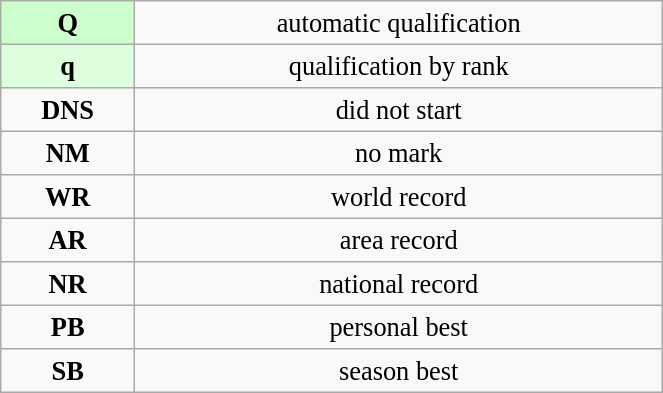<table class="wikitable" style=" text-align:center; font-size:110%;" width="35%">
<tr>
<td bgcolor="ccffcc"><strong>Q</strong></td>
<td>automatic qualification</td>
</tr>
<tr>
<td bgcolor="ddffdd"><strong>q</strong></td>
<td>qualification by rank</td>
</tr>
<tr>
<td><strong>DNS</strong></td>
<td>did not start</td>
</tr>
<tr>
<td><strong>NM</strong></td>
<td>no mark</td>
</tr>
<tr>
<td><strong>WR</strong></td>
<td>world record</td>
</tr>
<tr>
<td><strong>AR</strong></td>
<td>area record</td>
</tr>
<tr>
<td><strong>NR</strong></td>
<td>national record</td>
</tr>
<tr>
<td><strong>PB</strong></td>
<td>personal best</td>
</tr>
<tr>
<td><strong>SB</strong></td>
<td>season best</td>
</tr>
</table>
